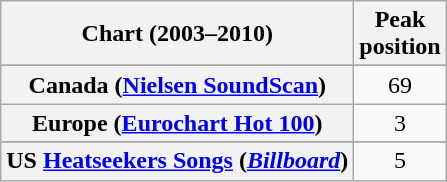<table class="wikitable sortable plainrowheaders" style="text-align:center">
<tr>
<th scope="col">Chart (2003–2010)</th>
<th scope="col">Peak<br>position</th>
</tr>
<tr>
</tr>
<tr>
</tr>
<tr>
<th scope="row">Canada (<a href='#'>Nielsen SoundScan</a>)</th>
<td>69</td>
</tr>
<tr>
<th scope="row">Europe (<a href='#'>Eurochart Hot 100</a>)</th>
<td>3</td>
</tr>
<tr>
</tr>
<tr>
</tr>
<tr>
</tr>
<tr>
</tr>
<tr>
</tr>
<tr>
</tr>
<tr>
</tr>
<tr>
</tr>
<tr>
</tr>
<tr>
</tr>
<tr>
<th scope="row">US <a href='#'>Heatseekers Songs</a> (<a href='#'><em>Billboard</em></a>)</th>
<td>5</td>
</tr>
</table>
